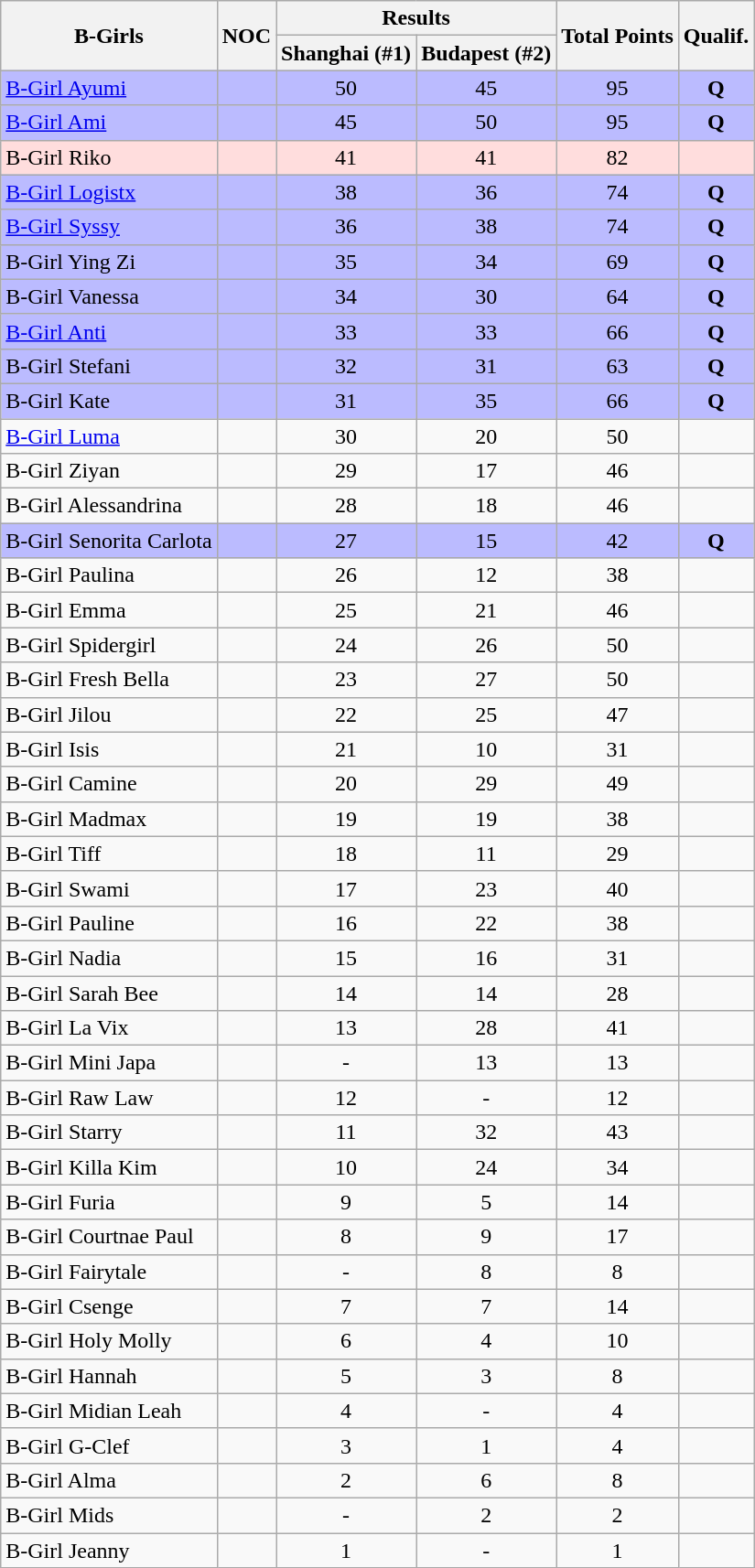<table class="wikitable sortable" style="text-align:center;">
<tr>
<th rowspan="2">B-Girls</th>
<th rowspan="2">NOC</th>
<th colspan="2">Results</th>
<th rowspan="2">Total Points</th>
<th rowspan="2">Qualif.</th>
</tr>
<tr>
<th>Shanghai (#1)</th>
<th>Budapest (#2)</th>
</tr>
<tr bgcolor=bbbbff>
<td style="text-align:left;"><a href='#'>B-Girl Ayumi</a></td>
<td align=left></td>
<td>50</td>
<td>45</td>
<td>95</td>
<td><strong>Q</strong></td>
</tr>
<tr bgcolor=bbbbff>
<td style="text-align:left;"><a href='#'>B-Girl Ami</a></td>
<td align=left></td>
<td>45</td>
<td>50</td>
<td>95</td>
<td><strong>Q</strong></td>
</tr>
<tr bgcolor=ffdddd>
<td style="text-align:left;">B-Girl Riko</td>
<td align=left></td>
<td>41</td>
<td>41</td>
<td>82</td>
<td></td>
</tr>
<tr bgcolor=bbbbff>
<td style="text-align:left;"><a href='#'>B-Girl Logistx</a></td>
<td align=left></td>
<td>38</td>
<td>36</td>
<td>74</td>
<td><strong>Q</strong></td>
</tr>
<tr bgcolor=bbbbff>
<td style="text-align:left;"><a href='#'>B-Girl Syssy</a></td>
<td align=left></td>
<td>36</td>
<td>38</td>
<td>74</td>
<td><strong>Q</strong></td>
</tr>
<tr bgcolor=bbbbff>
<td style="text-align:left;">B-Girl Ying Zi</td>
<td align=left></td>
<td>35</td>
<td>34</td>
<td>69</td>
<td><strong>Q</strong></td>
</tr>
<tr bgcolor=bbbbff>
<td style="text-align:left;">B-Girl Vanessa</td>
<td align=left></td>
<td>34</td>
<td>30</td>
<td>64</td>
<td><strong>Q</strong></td>
</tr>
<tr bgcolor=bbbbff>
<td style="text-align:left;"><a href='#'>B-Girl Anti</a></td>
<td align=left></td>
<td>33</td>
<td>33</td>
<td>66</td>
<td><strong>Q</strong></td>
</tr>
<tr bgcolor=bbbbff>
<td style="text-align:left;">B-Girl Stefani</td>
<td align=left></td>
<td>32</td>
<td>31</td>
<td>63</td>
<td><strong>Q</strong></td>
</tr>
<tr bgcolor=bbbbff>
<td style="text-align:left;">B-Girl Kate</td>
<td align=left></td>
<td>31</td>
<td>35</td>
<td>66</td>
<td><strong>Q</strong></td>
</tr>
<tr>
<td style="text-align:left;"><a href='#'>B-Girl Luma</a></td>
<td align=left></td>
<td>30</td>
<td>20</td>
<td>50</td>
<td></td>
</tr>
<tr>
<td style="text-align:left;">B-Girl Ziyan</td>
<td align=left></td>
<td>29</td>
<td>17</td>
<td>46</td>
<td></td>
</tr>
<tr>
<td style="text-align:left;">B-Girl Alessandrina</td>
<td align=left></td>
<td>28</td>
<td>18</td>
<td>46</td>
<td></td>
</tr>
<tr bgcolor=bbbbff>
<td style="text-align:left;">B-Girl Senorita Carlota</td>
<td align=left></td>
<td>27</td>
<td>15</td>
<td>42</td>
<td><strong>Q</strong></td>
</tr>
<tr>
<td style="text-align:left;">B-Girl Paulina</td>
<td align=left></td>
<td>26</td>
<td>12</td>
<td>38</td>
<td></td>
</tr>
<tr>
<td style="text-align:left;">B-Girl Emma</td>
<td align=left></td>
<td>25</td>
<td>21</td>
<td>46</td>
<td></td>
</tr>
<tr>
<td style="text-align:left;">B-Girl Spidergirl</td>
<td align=left></td>
<td>24</td>
<td>26</td>
<td>50</td>
<td></td>
</tr>
<tr>
<td style="text-align:left;">B-Girl Fresh Bella</td>
<td align=left></td>
<td>23</td>
<td>27</td>
<td>50</td>
<td></td>
</tr>
<tr>
<td style="text-align:left;">B-Girl Jilou</td>
<td align=left></td>
<td>22</td>
<td>25</td>
<td>47</td>
<td></td>
</tr>
<tr>
<td style="text-align:left;">B-Girl Isis</td>
<td align=left></td>
<td>21</td>
<td>10</td>
<td>31</td>
<td></td>
</tr>
<tr>
<td style="text-align:left;">B-Girl Camine</td>
<td align=left></td>
<td>20</td>
<td>29</td>
<td>49</td>
<td></td>
</tr>
<tr>
<td style="text-align:left;">B-Girl Madmax</td>
<td align=left></td>
<td>19</td>
<td>19</td>
<td>38</td>
<td></td>
</tr>
<tr>
<td style="text-align:left;">B-Girl Tiff</td>
<td align=left></td>
<td>18</td>
<td>11</td>
<td>29</td>
<td></td>
</tr>
<tr>
<td style="text-align:left;">B-Girl Swami</td>
<td align=left></td>
<td>17</td>
<td>23</td>
<td>40</td>
<td></td>
</tr>
<tr>
<td style="text-align:left;">B-Girl Pauline</td>
<td align=left></td>
<td>16</td>
<td>22</td>
<td>38</td>
<td></td>
</tr>
<tr>
<td style="text-align:left;">B-Girl Nadia</td>
<td align=left></td>
<td>15</td>
<td>16</td>
<td>31</td>
<td></td>
</tr>
<tr>
<td style="text-align:left;">B-Girl Sarah Bee</td>
<td align=left></td>
<td>14</td>
<td>14</td>
<td>28</td>
<td></td>
</tr>
<tr>
<td style="text-align:left;">B-Girl La Vix</td>
<td align=left></td>
<td>13</td>
<td>28</td>
<td>41</td>
<td></td>
</tr>
<tr>
<td style="text-align:left;">B-Girl Mini Japa</td>
<td align=left></td>
<td>-</td>
<td>13</td>
<td>13</td>
<td></td>
</tr>
<tr>
<td style="text-align:left;">B-Girl Raw Law</td>
<td align=left></td>
<td>12</td>
<td>-</td>
<td>12</td>
<td></td>
</tr>
<tr>
<td style="text-align:left;">B-Girl Starry</td>
<td align=left></td>
<td>11</td>
<td>32</td>
<td>43</td>
<td></td>
</tr>
<tr>
<td style="text-align:left;">B-Girl Killa Kim</td>
<td align=left></td>
<td>10</td>
<td>24</td>
<td>34</td>
<td></td>
</tr>
<tr>
<td style="text-align:left;">B-Girl Furia</td>
<td align=left></td>
<td>9</td>
<td>5</td>
<td>14</td>
<td></td>
</tr>
<tr>
<td style="text-align:left;">B-Girl Courtnae Paul</td>
<td align=left></td>
<td>8</td>
<td>9</td>
<td>17</td>
<td></td>
</tr>
<tr>
<td style="text-align:left;">B-Girl Fairytale</td>
<td align=left></td>
<td>-</td>
<td>8</td>
<td>8</td>
<td></td>
</tr>
<tr>
<td style="text-align:left;">B-Girl Csenge</td>
<td align=left></td>
<td>7</td>
<td>7</td>
<td>14</td>
<td></td>
</tr>
<tr>
<td style="text-align:left;">B-Girl Holy Molly</td>
<td align=left></td>
<td>6</td>
<td>4</td>
<td>10</td>
<td></td>
</tr>
<tr>
<td style="text-align:left;">B-Girl Hannah</td>
<td align=left></td>
<td>5</td>
<td>3</td>
<td>8</td>
<td></td>
</tr>
<tr>
<td style="text-align:left;">B-Girl Midian Leah</td>
<td align=left></td>
<td>4</td>
<td>-</td>
<td>4</td>
<td></td>
</tr>
<tr>
<td style="text-align:left;">B-Girl G-Clef</td>
<td align=left></td>
<td>3</td>
<td>1</td>
<td>4</td>
<td></td>
</tr>
<tr>
<td style="text-align:left;">B-Girl Alma</td>
<td align=left></td>
<td>2</td>
<td>6</td>
<td>8</td>
<td></td>
</tr>
<tr>
<td style="text-align:left;">B-Girl Mids</td>
<td align=left></td>
<td>-</td>
<td>2</td>
<td>2</td>
<td></td>
</tr>
<tr>
<td style="text-align:left;">B-Girl Jeanny</td>
<td align=left></td>
<td>1</td>
<td>-</td>
<td>1</td>
<td></td>
</tr>
</table>
